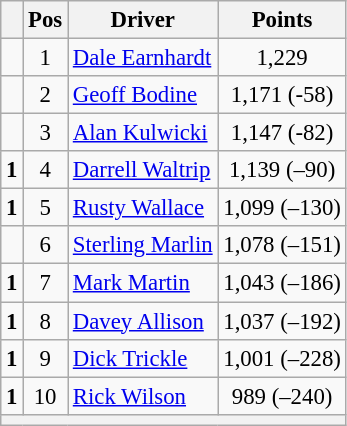<table class="wikitable" style="font-size: 95%;">
<tr>
<th></th>
<th>Pos</th>
<th>Driver</th>
<th>Points</th>
</tr>
<tr>
<td align="left"></td>
<td style="text-align:center;">1</td>
<td><a href='#'>Dale Earnhardt</a></td>
<td style="text-align:center;">1,229</td>
</tr>
<tr>
<td align="left"></td>
<td style="text-align:center;">2</td>
<td><a href='#'>Geoff Bodine</a></td>
<td style="text-align:center;">1,171 (-58)</td>
</tr>
<tr>
<td align="left"></td>
<td style="text-align:center;">3</td>
<td><a href='#'>Alan Kulwicki</a></td>
<td style="text-align:center;">1,147 (-82)</td>
</tr>
<tr>
<td align="left">  <strong>1</strong></td>
<td style="text-align:center;">4</td>
<td><a href='#'>Darrell Waltrip</a></td>
<td style="text-align:center;">1,139 (–90)</td>
</tr>
<tr>
<td align="left">  <strong>1</strong></td>
<td style="text-align:center;">5</td>
<td><a href='#'>Rusty Wallace</a></td>
<td style="text-align:center;">1,099 (–130)</td>
</tr>
<tr>
<td align="left"></td>
<td style="text-align:center;">6</td>
<td><a href='#'>Sterling Marlin</a></td>
<td style="text-align:center;">1,078 (–151)</td>
</tr>
<tr>
<td align="left">  <strong>1</strong></td>
<td style="text-align:center;">7</td>
<td><a href='#'>Mark Martin</a></td>
<td style="text-align:center;">1,043 (–186)</td>
</tr>
<tr>
<td align="left">  <strong>1</strong></td>
<td style="text-align:center;">8</td>
<td><a href='#'>Davey Allison</a></td>
<td style="text-align:center;">1,037 (–192)</td>
</tr>
<tr>
<td align="left">  <strong>1</strong></td>
<td style="text-align:center;">9</td>
<td><a href='#'>Dick Trickle</a></td>
<td style="text-align:center;">1,001 (–228)</td>
</tr>
<tr>
<td align="left">  <strong>1</strong></td>
<td style="text-align:center;">10</td>
<td><a href='#'>Rick Wilson</a></td>
<td style="text-align:center;">989 (–240)</td>
</tr>
<tr class="sortbottom">
<th colspan="9"></th>
</tr>
</table>
